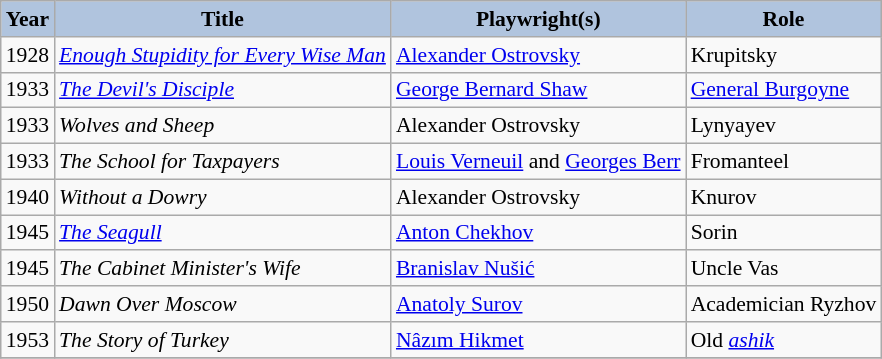<table class="wikitable" style="font-size:90%;">
<tr>
<th style="background:#B0C4DE;">Year</th>
<th style="background:#B0C4DE;">Title</th>
<th style="background:#B0C4DE;">Playwright(s)</th>
<th style="background:#B0C4DE;">Role</th>
</tr>
<tr>
<td>1928</td>
<td><em><a href='#'>Enough Stupidity for Every Wise Man</a></em></td>
<td><a href='#'>Alexander Ostrovsky</a></td>
<td>Krupitsky</td>
</tr>
<tr>
<td>1933</td>
<td><em><a href='#'>The Devil's Disciple</a></em></td>
<td><a href='#'>George Bernard Shaw</a></td>
<td><a href='#'>General Burgoyne</a></td>
</tr>
<tr>
<td>1933</td>
<td><em>Wolves and Sheep</em></td>
<td>Alexander Ostrovsky</td>
<td>Lynyayev</td>
</tr>
<tr>
<td>1933</td>
<td><em>The School for Taxpayers</em></td>
<td><a href='#'>Louis Verneuil</a> and <a href='#'>Georges Berr</a></td>
<td>Fromanteel</td>
</tr>
<tr>
<td>1940</td>
<td><em>Without a Dowry</em></td>
<td>Alexander Ostrovsky</td>
<td>Knurov</td>
</tr>
<tr>
<td>1945</td>
<td><em><a href='#'>The Seagull</a></em></td>
<td><a href='#'>Anton Chekhov</a></td>
<td>Sorin</td>
</tr>
<tr>
<td>1945</td>
<td><em>The Cabinet Minister's Wife</em></td>
<td><a href='#'>Branislav Nušić</a></td>
<td>Uncle Vas</td>
</tr>
<tr>
<td>1950</td>
<td><em>Dawn Over Moscow</em></td>
<td><a href='#'>Anatoly Surov</a></td>
<td>Academician Ryzhov</td>
</tr>
<tr>
<td>1953</td>
<td><em>The Story of Turkey</em></td>
<td><a href='#'>Nâzım Hikmet</a></td>
<td>Old <em><a href='#'>ashik</a></em></td>
</tr>
<tr>
</tr>
</table>
